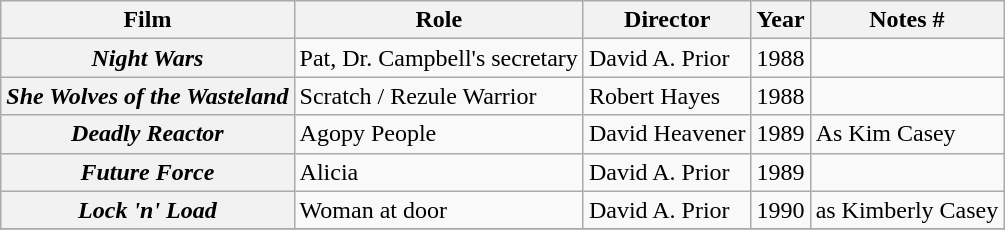<table class="wikitable plainrowheaders sortable">
<tr>
<th scope="col">Film</th>
<th scope="col">Role</th>
<th scope="col">Director</th>
<th scope="col">Year</th>
<th scope="col" class="unsortable">Notes #</th>
</tr>
<tr>
<th scope="row"><em>Night Wars</em></th>
<td>Pat, Dr. Campbell's secretary</td>
<td>David A. Prior</td>
<td>1988</td>
<td></td>
</tr>
<tr>
<th scope="row"><em>She Wolves of the Wasteland</em></th>
<td>Scratch / Rezule Warrior</td>
<td>Robert Hayes</td>
<td>1988</td>
<td></td>
</tr>
<tr>
<th scope="row"><em>Deadly Reactor </em></th>
<td>Agopy People</td>
<td>David Heavener</td>
<td>1989</td>
<td>As Kim Casey</td>
</tr>
<tr>
<th scope="row"><em>Future Force</em></th>
<td>Alicia</td>
<td>David A. Prior</td>
<td>1989</td>
<td></td>
</tr>
<tr>
<th scope="row"><em>Lock 'n' Load</em></th>
<td>Woman at door</td>
<td>David A. Prior</td>
<td>1990</td>
<td>as Kimberly Casey</td>
</tr>
<tr>
</tr>
</table>
